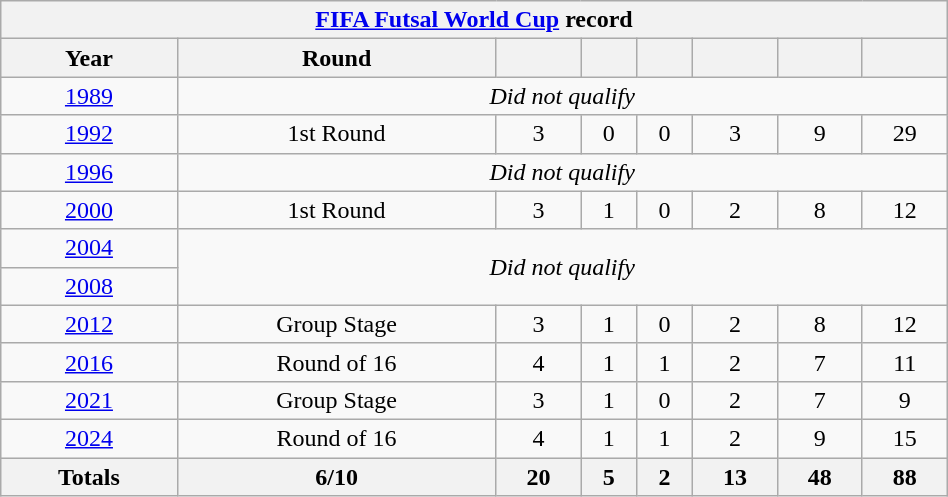<table class="wikitable" width="50%" style="text-align:center;">
<tr>
<th colspan="8"><a href='#'>FIFA Futsal World Cup</a> record</th>
</tr>
<tr>
<th>Year</th>
<th>Round</th>
<th></th>
<th></th>
<th></th>
<th></th>
<th></th>
<th></th>
</tr>
<tr>
<td> <a href='#'>1989</a></td>
<td colspan="7"><em>Did not qualify</em></td>
</tr>
<tr>
<td> <a href='#'>1992</a></td>
<td>1st Round</td>
<td>3</td>
<td>0</td>
<td>0</td>
<td>3</td>
<td>9</td>
<td>29</td>
</tr>
<tr>
<td> <a href='#'>1996</a></td>
<td colspan="7"><em>Did not qualify</em></td>
</tr>
<tr>
<td> <a href='#'>2000</a></td>
<td>1st Round</td>
<td>3</td>
<td>1</td>
<td>0</td>
<td>2</td>
<td>8</td>
<td>12</td>
</tr>
<tr>
<td> <a href='#'>2004</a></td>
<td colspan="7" rowspan="2"><em>Did not qualify</em></td>
</tr>
<tr>
<td> <a href='#'>2008</a></td>
</tr>
<tr>
<td> <a href='#'>2012</a></td>
<td>Group Stage</td>
<td>3</td>
<td>1</td>
<td>0</td>
<td>2</td>
<td>8</td>
<td>12</td>
</tr>
<tr>
<td> <a href='#'>2016</a></td>
<td>Round of 16</td>
<td>4</td>
<td>1</td>
<td>1</td>
<td>2</td>
<td>7</td>
<td>11</td>
</tr>
<tr>
<td> <a href='#'>2021</a></td>
<td>Group Stage</td>
<td>3</td>
<td>1</td>
<td>0</td>
<td>2</td>
<td>7</td>
<td>9</td>
</tr>
<tr>
<td> <a href='#'>2024</a></td>
<td>Round of 16</td>
<td>4</td>
<td>1</td>
<td>1</td>
<td>2</td>
<td>9</td>
<td>15</td>
</tr>
<tr>
<th>Totals</th>
<th>6/10</th>
<th>20</th>
<th>5</th>
<th>2</th>
<th>13</th>
<th>48</th>
<th>88</th>
</tr>
</table>
